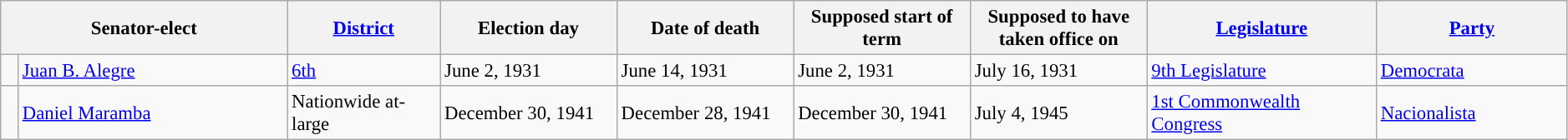<table class="wikitable" style="font-size:95%" width="99%">
<tr>
<th colspan="2" width="15%">Senator-elect</th>
<th width="8%"><a href='#'>District</a></th>
<th width="9.25%">Election day</th>
<th width="9.25%">Date of death</th>
<th width="9.25%">Supposed start of term</th>
<th width="9.25%">Supposed to have taken office on</th>
<th width="12%"><a href='#'>Legislature</a></th>
<th width="10%"><a href='#'>Party</a></th>
</tr>
<tr>
<td style="background-color:"></td>
<td><a href='#'>Juan B. Alegre</a></td>
<td><a href='#'>6th</a></td>
<td>June 2, 1931</td>
<td>June 14, 1931</td>
<td>June 2, 1931</td>
<td>July 16, 1931</td>
<td><a href='#'>9th Legislature</a></td>
<td><a href='#'>Democrata</a></td>
</tr>
<tr>
<td style="background-color:"></td>
<td><a href='#'>Daniel Maramba</a></td>
<td>Nationwide at-large</td>
<td>December 30, 1941</td>
<td>December 28, 1941</td>
<td>December 30, 1941</td>
<td>July 4, 1945</td>
<td><a href='#'>1st Commonwealth Congress</a></td>
<td><a href='#'>Nacionalista</a></td>
</tr>
</table>
